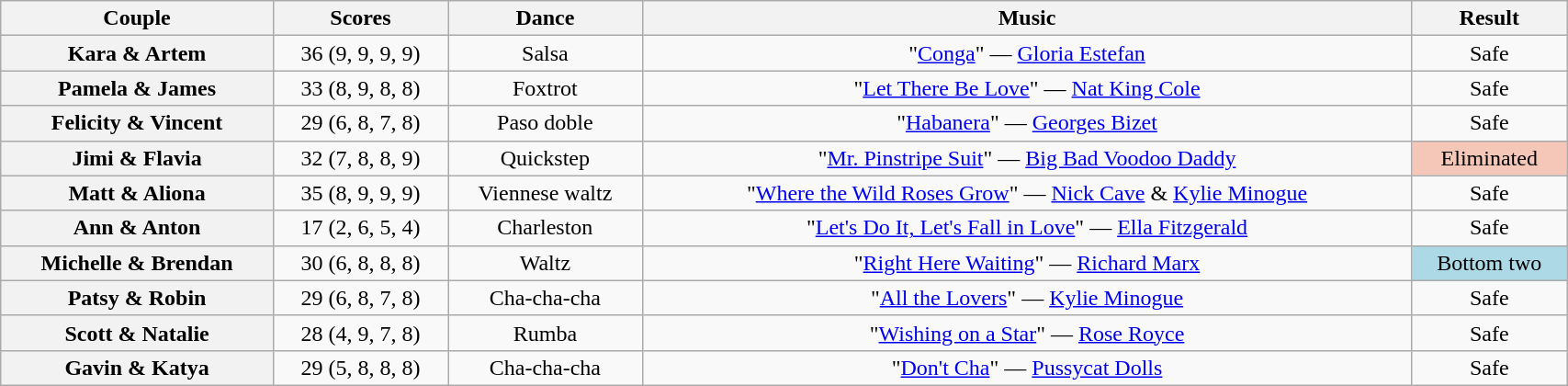<table class="wikitable sortable" style="text-align:center; width:90%">
<tr>
<th scope="col">Couple</th>
<th scope="col">Scores</th>
<th scope="col" class="unsortable">Dance</th>
<th scope="col" class="unsortable">Music</th>
<th scope="col" class="unsortable">Result</th>
</tr>
<tr>
<th scope="row">Kara & Artem</th>
<td>36 (9, 9, 9, 9)</td>
<td>Salsa</td>
<td>"<a href='#'>Conga</a>" — <a href='#'>Gloria Estefan</a></td>
<td>Safe</td>
</tr>
<tr>
<th scope="row">Pamela & James</th>
<td>33 (8, 9, 8, 8)</td>
<td>Foxtrot</td>
<td>"<a href='#'>Let There Be Love</a>" — <a href='#'>Nat King Cole</a></td>
<td>Safe</td>
</tr>
<tr>
<th scope="row">Felicity & Vincent</th>
<td>29 (6, 8, 7, 8)</td>
<td>Paso doble</td>
<td>"<a href='#'>Habanera</a>" — <a href='#'>Georges Bizet</a></td>
<td>Safe</td>
</tr>
<tr>
<th scope="row">Jimi & Flavia</th>
<td>32 (7, 8, 8, 9)</td>
<td>Quickstep</td>
<td>"<a href='#'>Mr. Pinstripe Suit</a>" — <a href='#'>Big Bad Voodoo Daddy</a></td>
<td bgcolor="f4c7b8">Eliminated</td>
</tr>
<tr>
<th scope="row">Matt & Aliona</th>
<td>35 (8, 9, 9, 9)</td>
<td>Viennese waltz</td>
<td>"<a href='#'>Where the Wild Roses Grow</a>" — <a href='#'>Nick Cave</a> & <a href='#'>Kylie Minogue</a></td>
<td>Safe</td>
</tr>
<tr>
<th scope="row">Ann & Anton</th>
<td>17 (2, 6, 5, 4)</td>
<td>Charleston</td>
<td>"<a href='#'>Let's Do It, Let's Fall in Love</a>" — <a href='#'>Ella Fitzgerald</a></td>
<td>Safe</td>
</tr>
<tr>
<th scope="row">Michelle & Brendan</th>
<td>30 (6, 8, 8, 8)</td>
<td>Waltz</td>
<td>"<a href='#'>Right Here Waiting</a>" — <a href='#'>Richard Marx</a></td>
<td bgcolor="lightblue">Bottom two</td>
</tr>
<tr>
<th scope="row">Patsy & Robin</th>
<td>29 (6, 8, 7, 8)</td>
<td>Cha-cha-cha</td>
<td>"<a href='#'>All the Lovers</a>" — <a href='#'>Kylie Minogue</a></td>
<td>Safe</td>
</tr>
<tr>
<th scope="row">Scott & Natalie</th>
<td>28 (4, 9, 7, 8)</td>
<td>Rumba</td>
<td>"<a href='#'>Wishing on a Star</a>" — <a href='#'>Rose Royce</a></td>
<td>Safe</td>
</tr>
<tr>
<th scope="row">Gavin & Katya</th>
<td>29 (5, 8, 8, 8)</td>
<td>Cha-cha-cha</td>
<td>"<a href='#'>Don't Cha</a>" — <a href='#'>Pussycat Dolls</a></td>
<td>Safe</td>
</tr>
</table>
